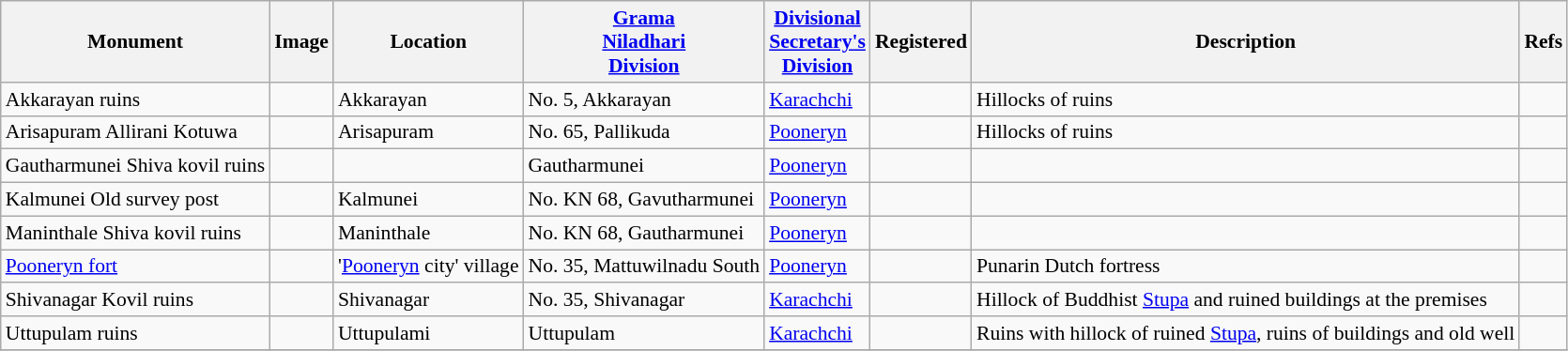<table class="wikitable plainrowheaders sortable" style="font-size:90%; text-align:left;">
<tr>
<th>Monument</th>
<th>Image</th>
<th>Location</th>
<th><a href='#'>Grama<br>Niladhari<br>Division</a></th>
<th><a href='#'>Divisional<br>Secretary's<br>Division</a></th>
<th>Registered</th>
<th>Description</th>
<th>Refs</th>
</tr>
<tr>
<td>Akkarayan ruins</td>
<td></td>
<td>Akkarayan</td>
<td>No.  5,  Akkarayan</td>
<td><a href='#'>Karachchi</a></td>
<td align=center></td>
<td>Hillocks of ruins</td>
<td></td>
</tr>
<tr>
<td>Arisapuram Allirani Kotuwa</td>
<td></td>
<td>Arisapuram</td>
<td>No.  65,  Pallikuda</td>
<td><a href='#'>Pooneryn</a></td>
<td align=center></td>
<td>Hillocks of ruins</td>
<td></td>
</tr>
<tr>
<td>Gautharmunei Shiva kovil ruins</td>
<td></td>
<td></td>
<td>Gautharmunei</td>
<td><a href='#'>Pooneryn</a></td>
<td align=center></td>
<td></td>
<td></td>
</tr>
<tr>
<td>Kalmunei Old survey post</td>
<td></td>
<td>Kalmunei</td>
<td>No. KN 68, Gavutharmunei</td>
<td><a href='#'>Pooneryn</a></td>
<td align=center></td>
<td></td>
<td></td>
</tr>
<tr>
<td>Maninthale Shiva kovil ruins</td>
<td></td>
<td>Maninthale</td>
<td>No. KN 68, Gautharmunei</td>
<td><a href='#'>Pooneryn</a></td>
<td align=center></td>
<td></td>
<td></td>
</tr>
<tr>
<td><a href='#'>Pooneryn fort</a></td>
<td></td>
<td>'<a href='#'>Pooneryn</a> city' village</td>
<td>No. 35, Mattuwilnadu South</td>
<td><a href='#'>Pooneryn</a></td>
<td align=center></td>
<td>Punarin Dutch fortress</td>
<td> </td>
</tr>
<tr>
<td>Shivanagar Kovil ruins</td>
<td></td>
<td>Shivanagar</td>
<td>No.  35,  Shivanagar</td>
<td><a href='#'>Karachchi</a></td>
<td align=center></td>
<td>Hillock of Buddhist <a href='#'>Stupa</a> and ruined buildings at the premises</td>
<td></td>
</tr>
<tr>
<td>Uttupulam ruins</td>
<td></td>
<td>Uttupulami</td>
<td>Uttupulam</td>
<td><a href='#'>Karachchi</a></td>
<td align=center></td>
<td>Ruins with hillock of ruined <a href='#'>Stupa</a>, ruins  of buildings and old well</td>
<td></td>
</tr>
<tr>
</tr>
</table>
